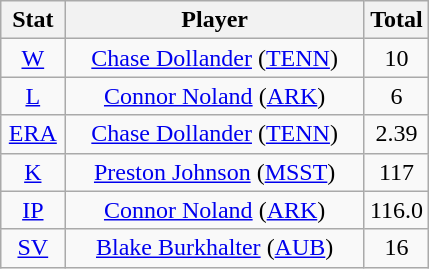<table class="wikitable" style="text-align:center;">
<tr>
<th style="width:15%;">Stat</th>
<th>Player</th>
<th style="width:15%;">Total</th>
</tr>
<tr>
<td><a href='#'>W</a></td>
<td><a href='#'>Chase Dollander</a> (<a href='#'>TENN</a>)</td>
<td>10</td>
</tr>
<tr>
<td><a href='#'>L</a></td>
<td><a href='#'>Connor Noland</a> (<a href='#'>ARK</a>)</td>
<td>6</td>
</tr>
<tr>
<td><a href='#'>ERA</a></td>
<td><a href='#'>Chase Dollander</a> (<a href='#'>TENN</a>)</td>
<td>2.39</td>
</tr>
<tr>
<td><a href='#'>K</a></td>
<td><a href='#'>Preston Johnson</a> (<a href='#'>MSST</a>)</td>
<td>117</td>
</tr>
<tr>
<td><a href='#'>IP</a></td>
<td><a href='#'>Connor Noland</a> (<a href='#'>ARK</a>)</td>
<td>116.0</td>
</tr>
<tr>
<td><a href='#'>SV</a></td>
<td><a href='#'>Blake Burkhalter</a> (<a href='#'>AUB</a>)</td>
<td>16</td>
</tr>
</table>
